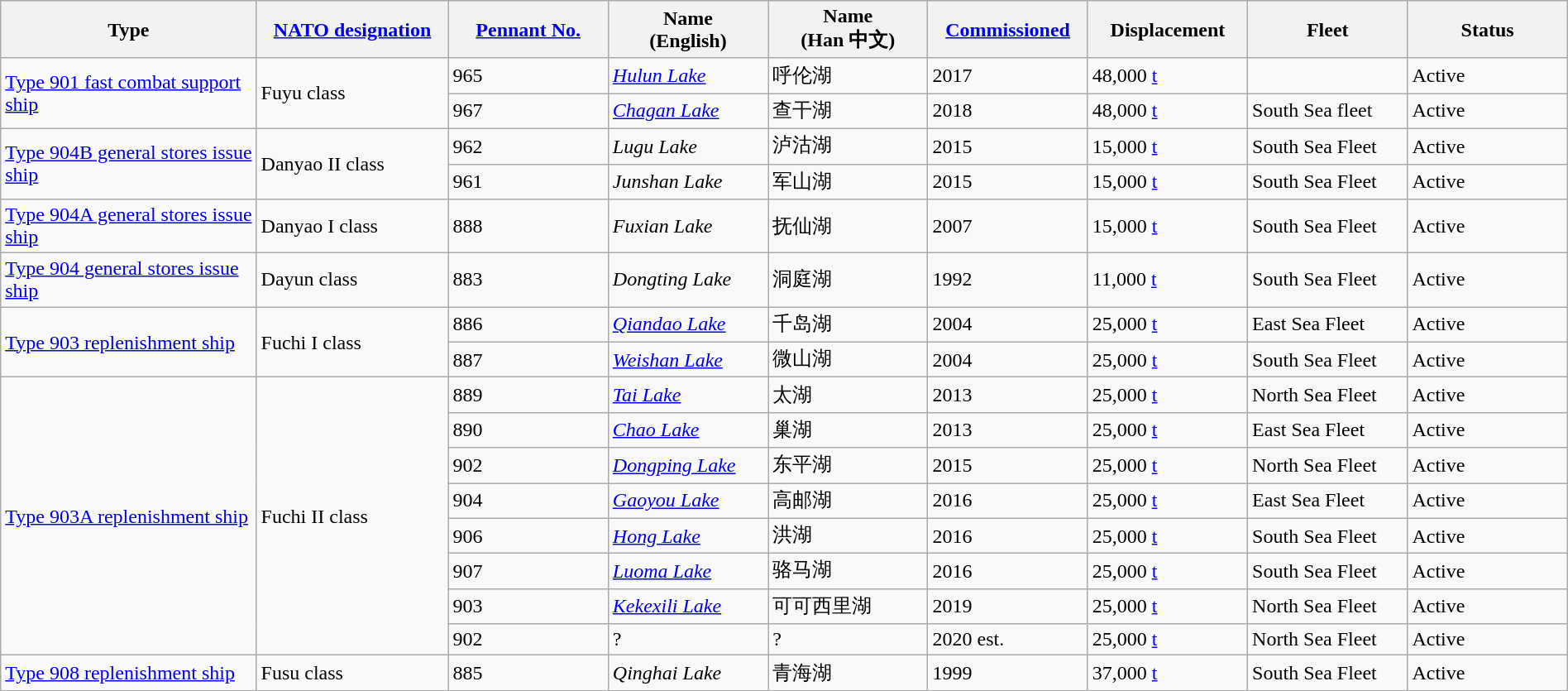<table class="wikitable sortable"  style="margin:auto; width:100%;">
<tr>
<th style="text-align:center; width:16%;">Type</th>
<th style="text-align:center; width:12%;"><a href='#'>NATO designation</a></th>
<th style="text-align:center; width:10%;"><a href='#'>Pennant No.</a></th>
<th style="text-align:center; width:10%;">Name<br>(English)</th>
<th style="text-align:center; width:10%;">Name<br>(Han 中文)</th>
<th style="text-align:center; width:10%;"><a href='#'>Commissioned</a></th>
<th style="text-align:center; width:10%;">Displacement</th>
<th style="text-align:center; width:10%;">Fleet</th>
<th style="text-align:center; width:10%;">Status</th>
</tr>
<tr>
<td rowspan="2"><a href='#'>Type 901 fast combat support ship</a></td>
<td rowspan="2">Fuyu class</td>
<td>965</td>
<td><em><a href='#'>Hulun Lake</a></em></td>
<td>呼伦湖</td>
<td>2017</td>
<td>48,000 <a href='#'>t</a></td>
<td></td>
<td><span>Active</span></td>
</tr>
<tr>
<td>967</td>
<td><em><a href='#'>Chagan Lake</a></em></td>
<td>查干湖</td>
<td>2018</td>
<td>48,000 <a href='#'>t</a></td>
<td>South Sea fleet</td>
<td><span>Active</span></td>
</tr>
<tr>
<td rowspan="2"><a href='#'>Type 904B general stores issue ship</a></td>
<td rowspan="2">Danyao II class</td>
<td>962</td>
<td><em>Lugu Lake</em></td>
<td>泸沽湖</td>
<td>2015</td>
<td>15,000 <a href='#'>t</a></td>
<td>South Sea Fleet</td>
<td><span>Active</span></td>
</tr>
<tr>
<td>961</td>
<td><em>Junshan Lake</em></td>
<td>军山湖</td>
<td>2015</td>
<td>15,000 <a href='#'>t</a></td>
<td>South Sea Fleet</td>
<td><span>Active</span></td>
</tr>
<tr>
<td><a href='#'>Type 904A general stores issue ship</a></td>
<td>Danyao I class</td>
<td>888</td>
<td><em>Fuxian Lake</em></td>
<td>抚仙湖</td>
<td>2007</td>
<td>15,000 <a href='#'>t</a></td>
<td>South Sea Fleet</td>
<td><span>Active</span></td>
</tr>
<tr>
<td><a href='#'>Type 904 general stores issue ship</a></td>
<td>Dayun class</td>
<td>883</td>
<td><em>Dongting Lake</em></td>
<td>洞庭湖</td>
<td>1992</td>
<td>11,000 <a href='#'>t</a></td>
<td>South Sea Fleet</td>
<td><span>Active</span></td>
</tr>
<tr>
<td rowspan="2"><a href='#'>Type 903 replenishment ship</a></td>
<td rowspan="2">Fuchi I class</td>
<td>886</td>
<td><em><a href='#'>Qiandao Lake</a></em></td>
<td>千岛湖</td>
<td>2004</td>
<td>25,000 <a href='#'>t</a></td>
<td>East Sea Fleet</td>
<td><span>Active</span></td>
</tr>
<tr>
<td>887</td>
<td><em><a href='#'>Weishan Lake</a></em></td>
<td>微山湖</td>
<td>2004</td>
<td>25,000 <a href='#'>t</a></td>
<td>South Sea Fleet</td>
<td><span>Active</span></td>
</tr>
<tr>
<td rowspan="8"><a href='#'>Type 903A replenishment ship</a></td>
<td rowspan="8">Fuchi II class</td>
<td>889</td>
<td><em><a href='#'>Tai Lake</a></em></td>
<td>太湖</td>
<td>2013</td>
<td>25,000 <a href='#'>t</a></td>
<td>North Sea Fleet</td>
<td><span>Active</span></td>
</tr>
<tr>
<td>890</td>
<td><em><a href='#'>Chao Lake</a></em></td>
<td>巢湖</td>
<td>2013</td>
<td>25,000 <a href='#'>t</a></td>
<td>East Sea Fleet</td>
<td><span>Active</span></td>
</tr>
<tr>
<td>902</td>
<td><em><a href='#'>Dongping Lake</a></em></td>
<td>东平湖</td>
<td>2015</td>
<td>25,000 <a href='#'>t</a></td>
<td>North Sea Fleet</td>
<td><span>Active</span></td>
</tr>
<tr>
<td>904</td>
<td><em><a href='#'>Gaoyou Lake</a></em></td>
<td>高邮湖</td>
<td>2016</td>
<td>25,000 <a href='#'>t</a></td>
<td>East Sea Fleet</td>
<td><span>Active</span></td>
</tr>
<tr>
<td>906</td>
<td><em><a href='#'>Hong Lake</a></em></td>
<td>洪湖</td>
<td>2016</td>
<td>25,000 <a href='#'>t</a></td>
<td>South Sea Fleet</td>
<td><span>Active</span></td>
</tr>
<tr>
<td>907</td>
<td><em><a href='#'>Luoma Lake</a></em></td>
<td>骆马湖</td>
<td>2016</td>
<td>25,000 <a href='#'>t</a></td>
<td>South Sea Fleet</td>
<td><span>Active</span></td>
</tr>
<tr>
<td>903</td>
<td><em><a href='#'>Kekexili Lake</a></em></td>
<td>可可西里湖</td>
<td>2019</td>
<td>25,000 <a href='#'>t</a></td>
<td>North Sea Fleet</td>
<td><span>Active</span></td>
</tr>
<tr>
<td>902</td>
<td>?</td>
<td>?</td>
<td>2020 est.</td>
<td>25,000 <a href='#'>t</a></td>
<td>North Sea Fleet</td>
<td><span>Active</span></td>
</tr>
<tr>
<td><a href='#'>Type 908 replenishment ship</a></td>
<td>Fusu class</td>
<td>885</td>
<td><em>Qinghai Lake</em></td>
<td>青海湖</td>
<td>1999</td>
<td>37,000 <a href='#'>t</a></td>
<td>South Sea Fleet</td>
<td><span>Active</span></td>
</tr>
</table>
